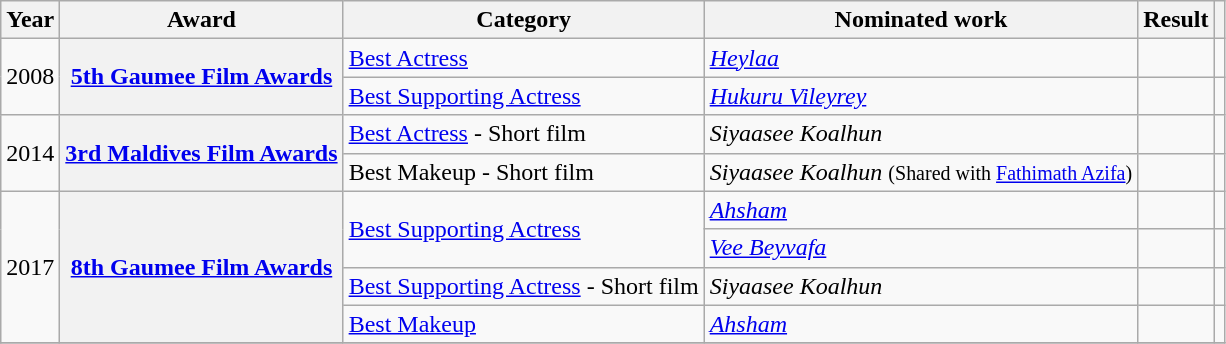<table class="wikitable plainrowheaders sortable">
<tr>
<th scope="col">Year</th>
<th scope="col">Award</th>
<th scope="col">Category</th>
<th scope="col">Nominated work</th>
<th scope="col">Result</th>
<th scope="col" class="unsortable"></th>
</tr>
<tr>
<td rowspan="2">2008</td>
<th scope="row" rowspan="2"><a href='#'>5th Gaumee Film Awards</a></th>
<td><a href='#'>Best Actress</a></td>
<td><em><a href='#'>Heylaa</a></em></td>
<td></td>
<td style="text-align:center;"></td>
</tr>
<tr>
<td><a href='#'>Best Supporting Actress</a></td>
<td><em><a href='#'>Hukuru Vileyrey</a></em></td>
<td></td>
<td style="text-align:center;"></td>
</tr>
<tr>
<td rowspan="2">2014</td>
<th scope="row" rowspan="2"><a href='#'>3rd Maldives Film Awards</a></th>
<td><a href='#'>Best Actress</a> - Short film</td>
<td><em>Siyaasee Koalhun</em></td>
<td></td>
<td style="text-align:center;"></td>
</tr>
<tr>
<td>Best Makeup - Short film</td>
<td><em>Siyaasee Koalhun</em> <small>(Shared with <a href='#'>Fathimath Azifa</a>)</small></td>
<td></td>
<td style="text-align:center;"></td>
</tr>
<tr>
<td rowspan="4">2017</td>
<th scope="row" rowspan="4"><a href='#'>8th Gaumee Film Awards</a></th>
<td rowspan="2"><a href='#'>Best Supporting Actress</a></td>
<td><em><a href='#'>Ahsham</a></em></td>
<td></td>
<td style="text-align:center;"></td>
</tr>
<tr>
<td><em><a href='#'>Vee Beyvafa</a></em></td>
<td></td>
<td style="text-align:center;"></td>
</tr>
<tr>
<td><a href='#'>Best Supporting Actress</a> - Short film</td>
<td><em>Siyaasee Koalhun</em></td>
<td></td>
<td style="text-align:center;"></td>
</tr>
<tr>
<td><a href='#'>Best Makeup</a></td>
<td><em><a href='#'>Ahsham</a></em></td>
<td></td>
<td style="text-align:center;"></td>
</tr>
<tr>
</tr>
</table>
